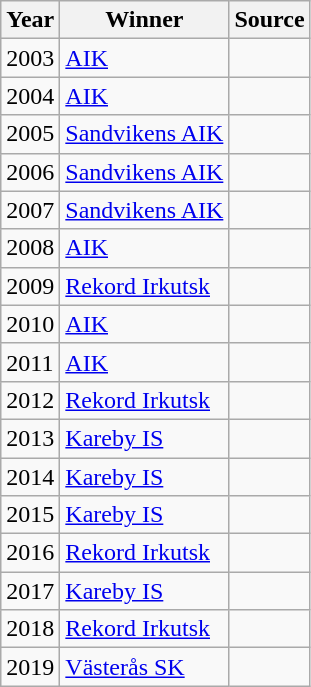<table class=wikitable>
<tr>
<th>Year</th>
<th>Winner</th>
<th>Source</th>
</tr>
<tr>
<td>2003</td>
<td> <a href='#'>AIK</a></td>
<td></td>
</tr>
<tr>
<td>2004</td>
<td> <a href='#'>AIK</a></td>
<td></td>
</tr>
<tr>
<td>2005</td>
<td> <a href='#'>Sandvikens AIK</a></td>
<td></td>
</tr>
<tr>
<td>2006</td>
<td> <a href='#'>Sandvikens AIK</a></td>
<td></td>
</tr>
<tr>
<td>2007</td>
<td> <a href='#'>Sandvikens AIK</a></td>
<td></td>
</tr>
<tr>
<td>2008</td>
<td> <a href='#'>AIK</a></td>
<td></td>
</tr>
<tr>
<td>2009</td>
<td> <a href='#'>Rekord Irkutsk</a></td>
<td></td>
</tr>
<tr>
<td>2010</td>
<td> <a href='#'>AIK</a></td>
<td></td>
</tr>
<tr>
<td>2011</td>
<td> <a href='#'>AIK</a></td>
<td></td>
</tr>
<tr>
<td>2012</td>
<td> <a href='#'>Rekord Irkutsk</a></td>
<td></td>
</tr>
<tr>
<td>2013</td>
<td> <a href='#'>Kareby IS</a></td>
<td></td>
</tr>
<tr>
<td>2014</td>
<td> <a href='#'>Kareby IS</a></td>
<td></td>
</tr>
<tr>
<td>2015</td>
<td> <a href='#'>Kareby IS</a></td>
<td></td>
</tr>
<tr>
<td>2016</td>
<td> <a href='#'>Rekord Irkutsk</a></td>
<td></td>
</tr>
<tr>
<td>2017</td>
<td> <a href='#'>Kareby IS</a></td>
<td></td>
</tr>
<tr>
<td>2018</td>
<td> <a href='#'>Rekord Irkutsk</a></td>
<td></td>
</tr>
<tr>
<td>2019</td>
<td> <a href='#'>Västerås SK</a></td>
<td></td>
</tr>
</table>
